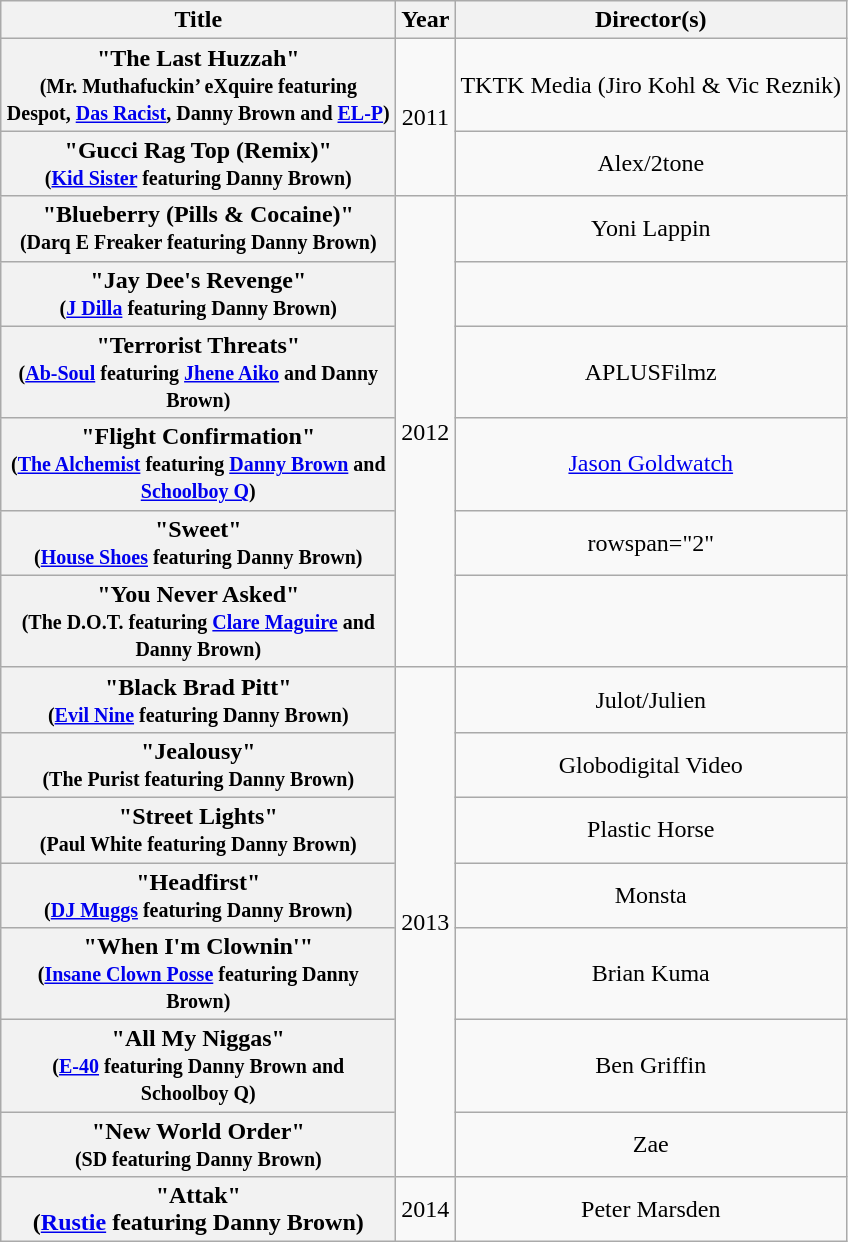<table class="wikitable plainrowheaders" style="text-align:center;">
<tr>
<th scope="col" style="width:16em;">Title</th>
<th scope="col">Year</th>
<th scope="col">Director(s)</th>
</tr>
<tr>
<th scope="row">"The Last Huzzah"<br><small>(Mr. Muthafuckin’ eXquire featuring Despot, <a href='#'>Das Racist</a>, Danny Brown and <a href='#'>EL-P</a>)</small></th>
<td rowspan="2">2011</td>
<td>TKTK Media (Jiro Kohl & Vic Reznik)</td>
</tr>
<tr>
<th scope="row">"Gucci Rag Top (Remix)"<br><small>(<a href='#'>Kid Sister</a> featuring Danny Brown)</small></th>
<td>Alex/2tone</td>
</tr>
<tr>
<th scope="row">"Blueberry (Pills & Cocaine)"<br><small>(Darq E Freaker featuring Danny Brown)</small></th>
<td rowspan="6">2012</td>
<td>Yoni Lappin</td>
</tr>
<tr>
<th scope="row">"Jay Dee's Revenge"<br><small>(<a href='#'>J Dilla</a> featuring Danny Brown)</small></th>
<td></td>
</tr>
<tr>
<th scope="row">"Terrorist Threats"<br><small>(<a href='#'>Ab-Soul</a> featuring <a href='#'>Jhene Aiko</a> and Danny Brown)</small></th>
<td>APLUSFilmz</td>
</tr>
<tr>
<th scope="row">"Flight Confirmation"<br><small>(<a href='#'>The Alchemist</a> featuring <a href='#'>Danny Brown</a> and <a href='#'>Schoolboy Q</a>)</small></th>
<td><a href='#'>Jason Goldwatch</a></td>
</tr>
<tr>
<th scope="row">"Sweet"<br><small>(<a href='#'>House Shoes</a> featuring Danny Brown)</small></th>
<td>rowspan="2" </td>
</tr>
<tr>
<th scope="row">"You Never Asked"<br><small>(The D.O.T. featuring <a href='#'>Clare Maguire</a> and Danny Brown)</small></th>
</tr>
<tr>
<th scope="row">"Black Brad Pitt"<br><small>(<a href='#'>Evil Nine</a> featuring Danny Brown)</small></th>
<td rowspan="7">2013</td>
<td>Julot/Julien</td>
</tr>
<tr>
<th scope="row">"Jealousy"<br><small>(The Purist featuring Danny Brown)</small></th>
<td>Globodigital Video</td>
</tr>
<tr>
<th scope="row">"Street Lights"<br><small>(Paul White featuring Danny Brown)</small></th>
<td>Plastic Horse</td>
</tr>
<tr>
<th scope="row">"Headfirst"<br><small>(<a href='#'>DJ Muggs</a> featuring Danny Brown)</small></th>
<td>Monsta</td>
</tr>
<tr>
<th scope="row">"When I'm Clownin'"<br><small>(<a href='#'>Insane Clown Posse</a> featuring Danny Brown)</small></th>
<td>Brian Kuma</td>
</tr>
<tr>
<th scope="row">"All My Niggas"<br><small>(<a href='#'>E-40</a> featuring Danny Brown and Schoolboy Q)</small></th>
<td>Ben Griffin</td>
</tr>
<tr>
<th scope="row">"New World Order"<br><small>(SD featuring Danny Brown)</small></th>
<td>Zae</td>
</tr>
<tr>
<th scope="row">"Attak"<br><span>(<a href='#'>Rustie</a> featuring Danny Brown)</span></th>
<td>2014</td>
<td>Peter Marsden</td>
</tr>
</table>
